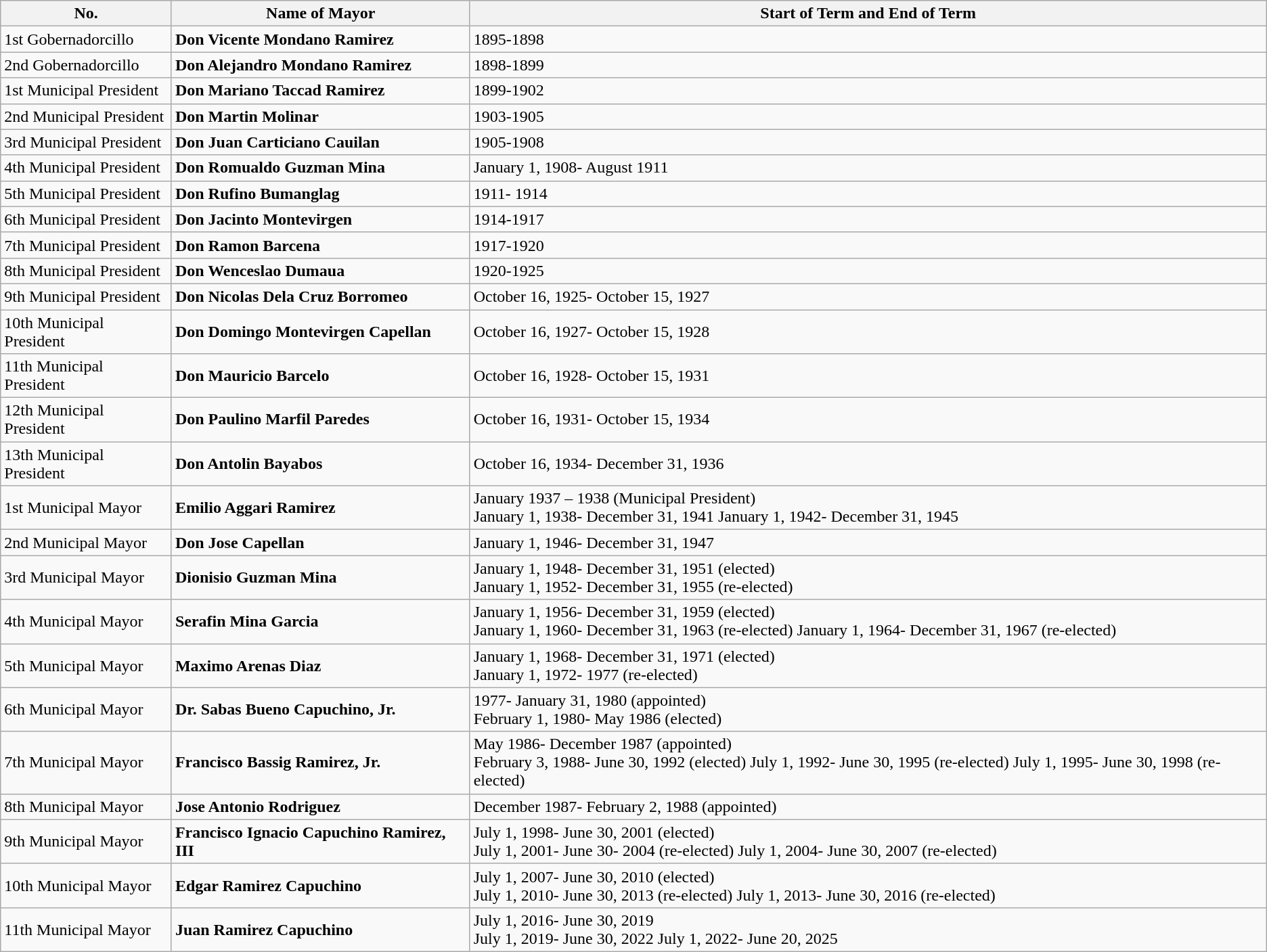<table class="wikitable">
<tr>
<th>No.</th>
<th>Name of Mayor</th>
<th>Start of Term and End of Term</th>
</tr>
<tr>
<td>1st Gobernadorcillo</td>
<td><strong>Don Vicente Mondano Ramirez</strong></td>
<td>1895-1898</td>
</tr>
<tr>
<td>2nd Gobernadorcillo</td>
<td><strong>Don Alejandro Mondano Ramirez</strong></td>
<td>1898-1899</td>
</tr>
<tr>
<td>1st Municipal President</td>
<td><strong>Don Mariano Taccad Ramirez</strong></td>
<td>1899-1902</td>
</tr>
<tr>
<td>2nd Municipal President</td>
<td><strong>Don Martin Molinar</strong></td>
<td>1903-1905</td>
</tr>
<tr>
<td>3rd Municipal President</td>
<td><strong>Don Juan Carticiano Cauilan</strong></td>
<td>1905-1908</td>
</tr>
<tr>
<td>4th Municipal President</td>
<td><strong>Don Romualdo Guzman Mina</strong></td>
<td>January 1, 1908- August 1911</td>
</tr>
<tr>
<td>5th Municipal President</td>
<td><strong>Don Rufino Bumanglag</strong></td>
<td>1911- 1914</td>
</tr>
<tr>
<td>6th Municipal President</td>
<td><strong>Don Jacinto Montevirgen</strong></td>
<td>1914-1917</td>
</tr>
<tr>
<td>7th Municipal President</td>
<td><strong>Don Ramon Barcena</strong></td>
<td>1917-1920</td>
</tr>
<tr>
<td>8th Municipal President</td>
<td><strong>Don Wenceslao Dumaua</strong></td>
<td>1920-1925</td>
</tr>
<tr>
<td>9th Municipal President</td>
<td><strong>Don Nicolas Dela Cruz Borromeo</strong></td>
<td>October 16, 1925- October 15, 1927</td>
</tr>
<tr>
<td>10th Municipal President</td>
<td><strong>Don Domingo Montevirgen Capellan</strong></td>
<td>October 16, 1927- October 15, 1928</td>
</tr>
<tr>
<td>11th Municipal President</td>
<td><strong>Don Mauricio Barcelo</strong></td>
<td>October 16, 1928- October 15, 1931</td>
</tr>
<tr>
<td>12th Municipal President</td>
<td><strong>Don Paulino Marfil Paredes</strong></td>
<td>October 16, 1931- October 15, 1934</td>
</tr>
<tr>
<td>13th Municipal President</td>
<td><strong>Don Antolin Bayabos</strong></td>
<td>October 16, 1934- December 31, 1936</td>
</tr>
<tr>
<td>1st Municipal Mayor</td>
<td><strong>Emilio Aggari Ramirez</strong></td>
<td>January 1937 – 1938 (Municipal President)<br>January 1, 1938- December 31, 1941
January 1, 1942- December 31, 1945</td>
</tr>
<tr>
<td>2nd Municipal Mayor</td>
<td><strong>Don Jose Capellan</strong></td>
<td>January 1, 1946- December 31, 1947</td>
</tr>
<tr>
<td>3rd Municipal Mayor</td>
<td><strong>Dionisio Guzman Mina</strong></td>
<td>January 1, 1948- December 31, 1951 (elected)<br>January 1, 1952- December 31, 1955 (re-elected)</td>
</tr>
<tr>
<td>4th Municipal Mayor</td>
<td><strong>Serafin Mina Garcia</strong></td>
<td>January 1, 1956- December 31, 1959 (elected)<br>January 1, 1960- December 31, 1963 (re-elected)
January 1, 1964- December 31, 1967 (re-elected)</td>
</tr>
<tr>
<td>5th Municipal Mayor</td>
<td><strong>Maximo Arenas Diaz</strong></td>
<td>January 1, 1968- December 31, 1971 (elected)<br>January 1, 1972- 1977 (re-elected)</td>
</tr>
<tr>
<td>6th Municipal Mayor</td>
<td><strong>Dr. Sabas Bueno Capuchino, Jr.</strong></td>
<td>1977- January 31, 1980 (appointed)<br>February 1, 1980- May 1986 (elected)</td>
</tr>
<tr>
<td>7th Municipal Mayor</td>
<td><strong>Francisco Bassig Ramirez, Jr.</strong></td>
<td>May 1986- December 1987 (appointed)<br>February 3, 1988- June 30, 1992 (elected) 
July 1, 1992- June 30, 1995 (re-elected) 
July 1, 1995- June 30, 1998 (re-elected)</td>
</tr>
<tr>
<td>8th Municipal Mayor</td>
<td><strong>Jose Antonio Rodriguez</strong></td>
<td>December 1987- February 2, 1988 (appointed)</td>
</tr>
<tr>
<td>9th Municipal Mayor</td>
<td><strong>Francisco Ignacio Capuchino Ramirez, III</strong></td>
<td>July 1, 1998- June 30, 2001 (elected)<br>July 1, 2001- June 30- 2004 (re-elected)
July 1, 2004- June 30, 2007 (re-elected)</td>
</tr>
<tr>
<td>10th Municipal Mayor</td>
<td><strong>Edgar Ramirez Capuchino</strong></td>
<td>July 1, 2007- June 30, 2010 (elected)<br>July 1, 2010- June 30, 2013 (re-elected)
July 1, 2013- June 30, 2016 (re-elected)</td>
</tr>
<tr>
<td>11th Municipal Mayor</td>
<td><strong>Juan Ramirez Capuchino</strong></td>
<td>July 1, 2016- June 30, 2019<br>July 1, 2019- June 30, 2022
July 1, 2022- June 20, 2025</td>
</tr>
</table>
